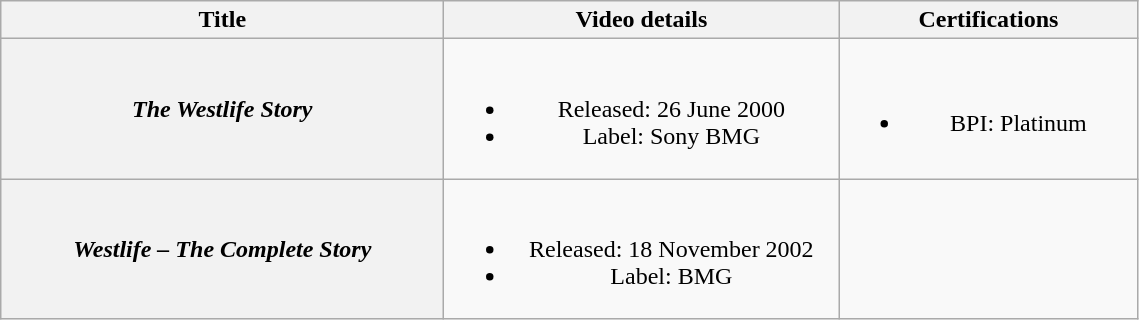<table class="wikitable plainrowheaders" style="text-align:center;">
<tr>
<th scope="col" style="width:18em;">Title</th>
<th scope="col" style="width:16em;">Video details</th>
<th scope="col" style="width:12em;">Certifications</th>
</tr>
<tr>
<th scope="row"><em>The Westlife Story</em></th>
<td><br><ul><li>Released: 26 June 2000</li><li>Label: Sony BMG</li></ul></td>
<td><br><ul><li>BPI: Platinum</li></ul></td>
</tr>
<tr>
<th scope="row"><em>Westlife – The Complete Story</em></th>
<td><br><ul><li>Released: 18 November 2002</li><li>Label: BMG</li></ul></td>
<td></td>
</tr>
</table>
